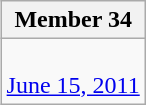<table class=wikitable align=right>
<tr>
<th>Member 34</th>
</tr>
<tr>
<td><br><a href='#'>June 15, 2011</a></td>
</tr>
</table>
